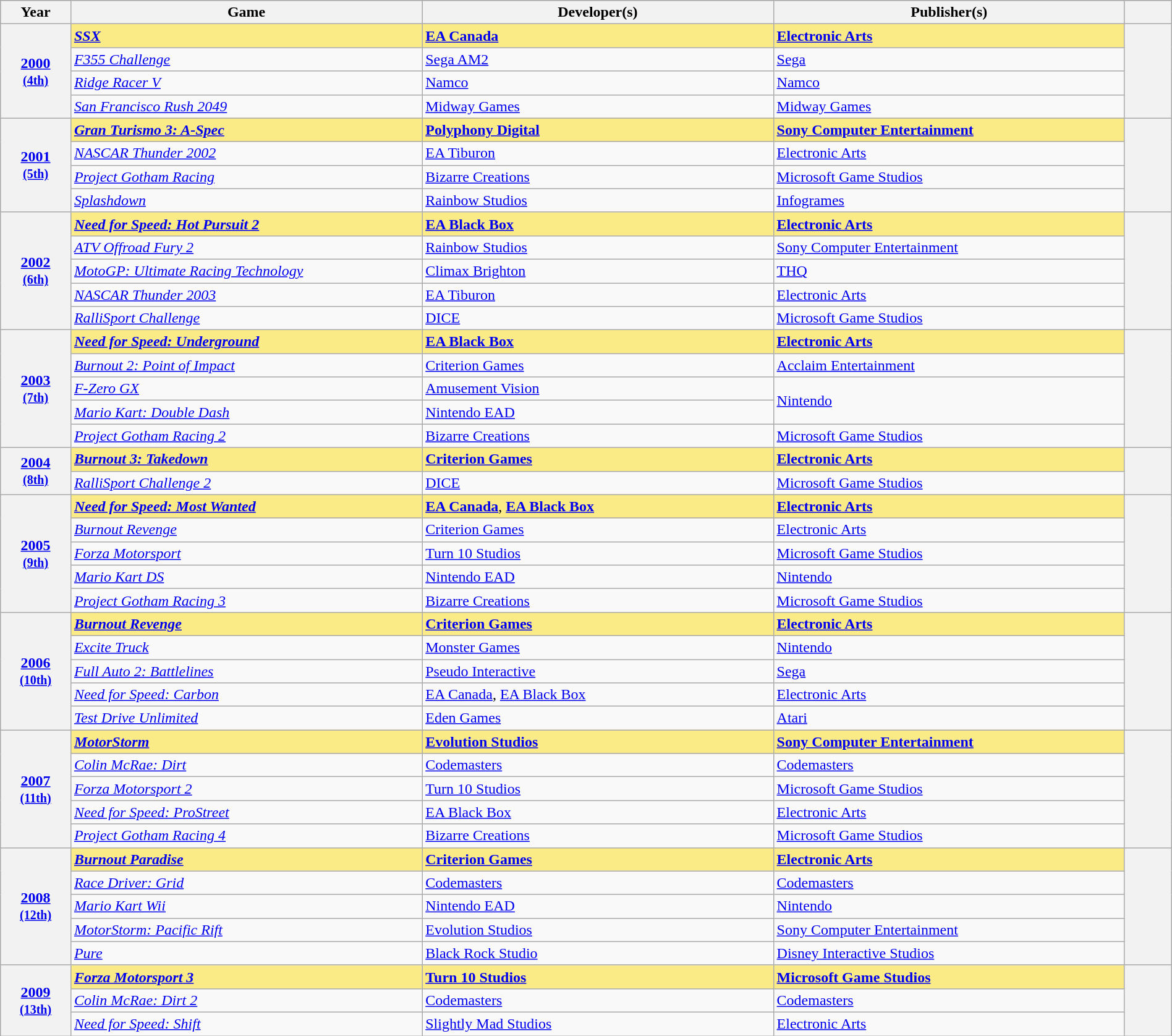<table class="wikitable sortable" style="width:100%">
<tr style="background:#bebebe">
<th scope="col" style="width:6%;">Year</th>
<th scope="col" style="width:30%;">Game</th>
<th scope="col" style="width:30%;">Developer(s)</th>
<th scope="col" style="width:30%;">Publisher(s)</th>
<th scope="col" style="width:4%;" class="unsortable"></th>
</tr>
<tr>
<th scope="row" rowspan="4" style="text-align:center"><a href='#'>2000</a> <br><small><a href='#'>(4th)</a> </small></th>
<td style="background:#FAEB86"><strong><em><a href='#'>SSX</a></em></strong></td>
<td style="background:#FAEB86"><strong><a href='#'>EA Canada</a></strong></td>
<td style="background:#FAEB86"><strong><a href='#'>Electronic Arts</a></strong></td>
<th scope="row" rowspan="4" style="text-align;center;"></th>
</tr>
<tr>
<td><em><a href='#'>F355 Challenge</a></em></td>
<td><a href='#'>Sega AM2</a></td>
<td><a href='#'>Sega</a></td>
</tr>
<tr>
<td><em><a href='#'>Ridge Racer V</a></em></td>
<td><a href='#'>Namco</a></td>
<td><a href='#'>Namco</a></td>
</tr>
<tr>
<td><em><a href='#'>San Francisco Rush 2049</a></em></td>
<td><a href='#'>Midway Games</a></td>
<td><a href='#'>Midway Games</a></td>
</tr>
<tr>
<th scope="row" rowspan="4" style="text-align:center"><a href='#'>2001</a> <br><small><a href='#'>(5th)</a> </small></th>
<td style="background:#FAEB86"><strong><em><a href='#'>Gran Turismo 3: A-Spec</a></em></strong></td>
<td style="background:#FAEB86"><strong><a href='#'>Polyphony Digital</a></strong></td>
<td style="background:#FAEB86"><strong><a href='#'>Sony Computer Entertainment</a></strong></td>
<th scope="row" rowspan="4" style="text-align;center;"><br></th>
</tr>
<tr>
<td><em><a href='#'>NASCAR Thunder 2002</a></em></td>
<td><a href='#'>EA Tiburon</a></td>
<td><a href='#'>Electronic Arts</a></td>
</tr>
<tr>
<td><em><a href='#'>Project Gotham Racing</a></em></td>
<td><a href='#'>Bizarre Creations</a></td>
<td><a href='#'>Microsoft Game Studios</a></td>
</tr>
<tr>
<td><em><a href='#'>Splashdown</a></em></td>
<td><a href='#'>Rainbow Studios</a></td>
<td><a href='#'>Infogrames</a></td>
</tr>
<tr>
<th scope="row" rowspan="5" style="text-align:center"><a href='#'>2002</a> <br><small><a href='#'>(6th)</a> </small></th>
<td style="background:#FAEB86"><strong><em><a href='#'>Need for Speed: Hot Pursuit 2</a></em></strong></td>
<td style="background:#FAEB86"><strong><a href='#'>EA Black Box</a></strong></td>
<td style="background:#FAEB86"><strong><a href='#'>Electronic Arts</a></strong></td>
<th scope="row" rowspan="5" style="text-align;center;"></th>
</tr>
<tr>
<td><em><a href='#'>ATV Offroad Fury 2</a></em></td>
<td><a href='#'>Rainbow Studios</a></td>
<td><a href='#'>Sony Computer Entertainment</a></td>
</tr>
<tr>
<td><em><a href='#'>MotoGP: Ultimate Racing Technology</a></em></td>
<td><a href='#'>Climax Brighton</a></td>
<td><a href='#'>THQ</a></td>
</tr>
<tr>
<td><em><a href='#'>NASCAR Thunder 2003</a></em></td>
<td><a href='#'>EA Tiburon</a></td>
<td><a href='#'>Electronic Arts</a></td>
</tr>
<tr>
<td><em><a href='#'>RalliSport Challenge</a></em></td>
<td><a href='#'>DICE</a></td>
<td><a href='#'>Microsoft Game Studios</a></td>
</tr>
<tr>
<th scope="row" rowspan="5" style="text-align:center"><a href='#'>2003</a> <br><small><a href='#'>(7th)</a> </small></th>
<td style="background:#FAEB86"><strong><em><a href='#'>Need for Speed: Underground</a></em></strong></td>
<td style="background:#FAEB86"><strong><a href='#'>EA Black Box</a></strong></td>
<td style="background:#FAEB86"><strong><a href='#'>Electronic Arts</a></strong></td>
<th scope="row" rowspan="5" style="text-align;center;"><br></th>
</tr>
<tr>
<td><em><a href='#'>Burnout 2: Point of Impact</a></em></td>
<td><a href='#'>Criterion Games</a></td>
<td><a href='#'>Acclaim Entertainment</a></td>
</tr>
<tr>
<td><em><a href='#'>F-Zero GX</a></em></td>
<td><a href='#'>Amusement Vision</a></td>
<td rowspan=2><a href='#'>Nintendo</a></td>
</tr>
<tr>
<td><em><a href='#'>Mario Kart: Double Dash</a></em></td>
<td><a href='#'>Nintendo EAD</a></td>
</tr>
<tr>
<td><em><a href='#'>Project Gotham Racing 2</a></em></td>
<td><a href='#'>Bizarre Creations</a></td>
<td><a href='#'>Microsoft Game Studios</a></td>
</tr>
<tr>
<th scope="row" rowspan="2" style="text-align:center"><a href='#'>2004</a> <br><small><a href='#'>(8th)</a> </small></th>
<td style="background:#FAEB86"><strong><em><a href='#'>Burnout 3: Takedown</a></em></strong></td>
<td style="background:#FAEB86"><strong><a href='#'>Criterion Games</a></strong></td>
<td style="background:#FAEB86"><strong><a href='#'>Electronic Arts</a></strong></td>
<th scope="row" rowspan="2" style="text-align;center;"></th>
</tr>
<tr>
<td><em><a href='#'>RalliSport Challenge 2</a></em></td>
<td><a href='#'>DICE</a></td>
<td><a href='#'>Microsoft Game Studios</a></td>
</tr>
<tr>
<th scope="row" rowspan="5" style="text-align:center"><a href='#'>2005</a> <br><small><a href='#'>(9th)</a> </small></th>
<td style="background:#FAEB86"><strong><em><a href='#'>Need for Speed: Most Wanted</a></em></strong></td>
<td style="background:#FAEB86"><strong><a href='#'>EA Canada</a></strong>, <strong><a href='#'>EA Black Box</a></strong></td>
<td style="background:#FAEB86"><strong><a href='#'>Electronic Arts</a></strong></td>
<th scope="row" rowspan="5" style="text-align;center;"><br></th>
</tr>
<tr>
<td><em><a href='#'>Burnout Revenge</a></em></td>
<td><a href='#'>Criterion Games</a></td>
<td><a href='#'>Electronic Arts</a></td>
</tr>
<tr>
<td><em><a href='#'>Forza Motorsport</a></em></td>
<td><a href='#'>Turn 10 Studios</a></td>
<td><a href='#'>Microsoft Game Studios</a></td>
</tr>
<tr>
<td><em><a href='#'>Mario Kart DS</a></em></td>
<td><a href='#'>Nintendo EAD</a></td>
<td><a href='#'>Nintendo</a></td>
</tr>
<tr>
<td><em><a href='#'>Project Gotham Racing 3</a></em></td>
<td><a href='#'>Bizarre Creations</a></td>
<td><a href='#'>Microsoft Game Studios</a></td>
</tr>
<tr>
<th scope="row" rowspan="5" style="text-align:center"><a href='#'>2006</a> <br><small><a href='#'>(10th)</a> </small></th>
<td style="background:#FAEB86"><strong><em><a href='#'>Burnout Revenge</a></em></strong></td>
<td style="background:#FAEB86"><strong><a href='#'>Criterion Games</a></strong></td>
<td style="background:#FAEB86"><strong><a href='#'>Electronic Arts</a></strong></td>
<th scope="row" rowspan="5" style="text-align;center;"></th>
</tr>
<tr>
<td><em><a href='#'>Excite Truck</a></em></td>
<td><a href='#'>Monster Games</a></td>
<td><a href='#'>Nintendo</a></td>
</tr>
<tr>
<td><em><a href='#'>Full Auto 2: Battlelines</a></em></td>
<td><a href='#'>Pseudo Interactive</a></td>
<td><a href='#'>Sega</a></td>
</tr>
<tr>
<td><em><a href='#'>Need for Speed: Carbon</a></em></td>
<td><a href='#'>EA Canada</a>, <a href='#'>EA Black Box</a></td>
<td><a href='#'>Electronic Arts</a></td>
</tr>
<tr>
<td><em><a href='#'>Test Drive Unlimited</a></em></td>
<td><a href='#'>Eden Games</a></td>
<td><a href='#'>Atari</a></td>
</tr>
<tr>
<th scope="row" rowspan="5" style="text-align:center"><a href='#'>2007</a> <br><small><a href='#'>(11th)</a> </small></th>
<td style="background:#FAEB86"><strong><em><a href='#'>MotorStorm</a></em></strong></td>
<td style="background:#FAEB86"><strong><a href='#'>Evolution Studios</a></strong></td>
<td style="background:#FAEB86"><strong><a href='#'>Sony Computer Entertainment</a></strong></td>
<th scope="row" rowspan="5" style="text-align;center;"></th>
</tr>
<tr>
<td><em><a href='#'>Colin McRae: Dirt</a></em></td>
<td><a href='#'>Codemasters</a></td>
<td><a href='#'>Codemasters</a></td>
</tr>
<tr>
<td><em><a href='#'>Forza Motorsport 2</a></em></td>
<td><a href='#'>Turn 10 Studios</a></td>
<td><a href='#'>Microsoft Game Studios</a></td>
</tr>
<tr>
<td><em><a href='#'>Need for Speed: ProStreet</a></em></td>
<td><a href='#'>EA Black Box</a></td>
<td><a href='#'>Electronic Arts</a></td>
</tr>
<tr>
<td><em><a href='#'>Project Gotham Racing 4</a></em></td>
<td><a href='#'>Bizarre Creations</a></td>
<td><a href='#'>Microsoft Game Studios</a></td>
</tr>
<tr>
<th scope="row" rowspan="5" style="text-align:center"><a href='#'>2008</a> <br><small><a href='#'>(12th)</a> </small></th>
<td style="background:#FAEB86"><strong><em><a href='#'>Burnout Paradise</a></em></strong></td>
<td style="background:#FAEB86"><strong><a href='#'>Criterion Games</a></strong></td>
<td style="background:#FAEB86"><strong><a href='#'>Electronic Arts</a></strong></td>
<th scope="row" rowspan="5" style="text-align;center;"></th>
</tr>
<tr>
<td><em><a href='#'>Race Driver: Grid</a></em></td>
<td><a href='#'>Codemasters</a></td>
<td><a href='#'>Codemasters</a></td>
</tr>
<tr>
<td><em><a href='#'>Mario Kart Wii</a></em></td>
<td><a href='#'>Nintendo EAD</a></td>
<td><a href='#'>Nintendo</a></td>
</tr>
<tr>
<td><em><a href='#'>MotorStorm: Pacific Rift</a></em></td>
<td><a href='#'>Evolution Studios</a></td>
<td><a href='#'>Sony Computer Entertainment</a></td>
</tr>
<tr>
<td><em><a href='#'>Pure</a></em></td>
<td><a href='#'>Black Rock Studio</a></td>
<td><a href='#'>Disney Interactive Studios</a></td>
</tr>
<tr>
<th scope="row" rowspan="3" style="text-align:center"><a href='#'>2009</a> <br><small><a href='#'>(13th)</a> </small></th>
<td style="background:#FAEB86"><strong><em><a href='#'>Forza Motorsport 3</a></em></strong></td>
<td style="background:#FAEB86"><strong><a href='#'>Turn 10 Studios</a></strong></td>
<td style="background:#FAEB86"><strong><a href='#'>Microsoft Game Studios</a></strong></td>
<th scope="row" rowspan="3" style="text-align;center;"></th>
</tr>
<tr>
<td><em><a href='#'>Colin McRae: Dirt 2</a></em></td>
<td><a href='#'>Codemasters</a></td>
<td><a href='#'>Codemasters</a></td>
</tr>
<tr>
<td><em><a href='#'>Need for Speed: Shift</a></em></td>
<td><a href='#'>Slightly Mad Studios</a></td>
<td><a href='#'>Electronic Arts</a></td>
</tr>
</table>
